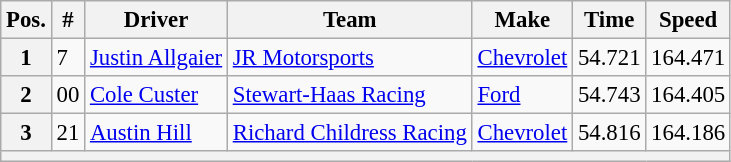<table class="wikitable" style="font-size:95%">
<tr>
<th>Pos.</th>
<th>#</th>
<th>Driver</th>
<th>Team</th>
<th>Make</th>
<th>Time</th>
<th>Speed</th>
</tr>
<tr>
<th>1</th>
<td>7</td>
<td><a href='#'>Justin Allgaier</a></td>
<td><a href='#'>JR Motorsports</a></td>
<td><a href='#'>Chevrolet</a></td>
<td>54.721</td>
<td>164.471</td>
</tr>
<tr>
<th>2</th>
<td>00</td>
<td><a href='#'>Cole Custer</a></td>
<td><a href='#'>Stewart-Haas Racing</a></td>
<td><a href='#'>Ford</a></td>
<td>54.743</td>
<td>164.405</td>
</tr>
<tr>
<th>3</th>
<td>21</td>
<td><a href='#'>Austin Hill</a></td>
<td><a href='#'>Richard Childress Racing</a></td>
<td><a href='#'>Chevrolet</a></td>
<td>54.816</td>
<td>164.186</td>
</tr>
<tr>
<th colspan="7"></th>
</tr>
</table>
